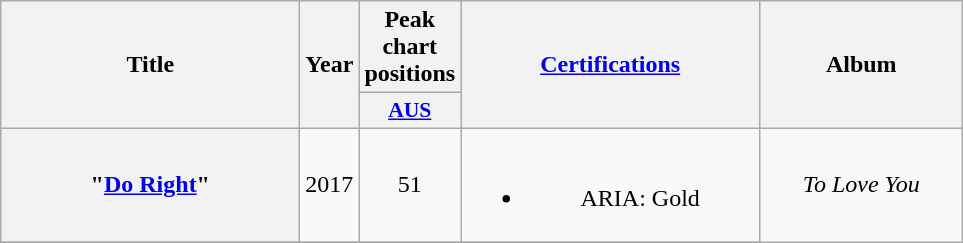<table class="wikitable plainrowheaders" style=text-align:center;>
<tr>
<th scope="col" rowspan="2" style="width:12em;">Title</th>
<th scope="col" rowspan="2" style="width:1em;">Year</th>
<th scope="col" colspan="1">Peak chart positions</th>
<th scope="col" rowspan="2" style="width:12em;"><a href='#'>Certifications</a></th>
<th scope="col" rowspan="2" style="width:8em;">Album</th>
</tr>
<tr>
<th scope="col" style="width:3em;font-size:90%;"><a href='#'>AUS</a><br></th>
</tr>
<tr>
<th scope="row">"<a href='#'>Do Right</a>"</th>
<td>2017</td>
<td>51</td>
<td><br><ul><li>ARIA: Gold</li></ul></td>
<td rowspan="4"><em>To Love You</em></td>
</tr>
<tr>
</tr>
</table>
